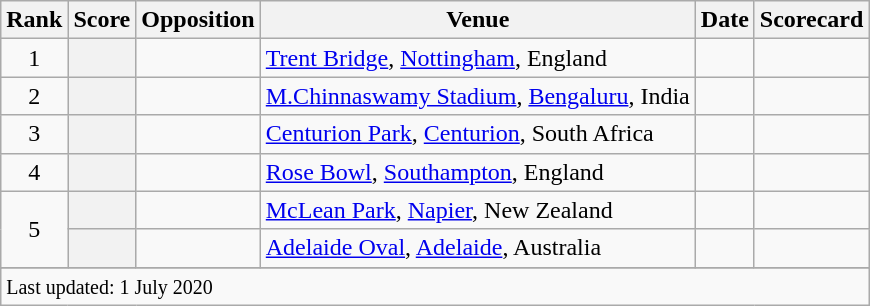<table class="wikitable plainrowheaders sortable">
<tr>
<th scope=col>Rank</th>
<th scope=col>Score</th>
<th scope=col>Opposition</th>
<th scope=col>Venue</th>
<th scope=col>Date</th>
<th scope=col>Scorecard</th>
</tr>
<tr>
<td align=center>1</td>
<th scope=row style=text-align:center;></th>
<td></td>
<td><a href='#'>Trent Bridge</a>, <a href='#'>Nottingham</a>, England</td>
<td></td>
<td></td>
</tr>
<tr>
<td align=center>2</td>
<th scope=row style=text-align:center;></th>
<td></td>
<td><a href='#'>M.Chinnaswamy Stadium</a>, <a href='#'>Bengaluru</a>, India</td>
<td></td>
<td></td>
</tr>
<tr>
<td align=center>3</td>
<th scope=row style=text-align:center;></th>
<td></td>
<td><a href='#'>Centurion Park</a>, <a href='#'>Centurion</a>, South Africa</td>
<td></td>
<td></td>
</tr>
<tr>
<td align=center>4</td>
<th scope=row style=text-align:center;></th>
<td></td>
<td><a href='#'>Rose Bowl</a>, <a href='#'>Southampton</a>, England</td>
<td></td>
<td></td>
</tr>
<tr>
<td align=center rowspan=2>5</td>
<th scope=row style=text-align:center;></th>
<td></td>
<td><a href='#'>McLean Park</a>, <a href='#'>Napier</a>, New Zealand</td>
<td></td>
<td></td>
</tr>
<tr>
<th scope=row style=text-align:center;></th>
<td></td>
<td><a href='#'>Adelaide Oval</a>, <a href='#'>Adelaide</a>, Australia</td>
<td></td>
<td></td>
</tr>
<tr>
</tr>
<tr class=sortbottom>
<td colspan=6><small>Last updated: 1 July 2020</small></td>
</tr>
</table>
